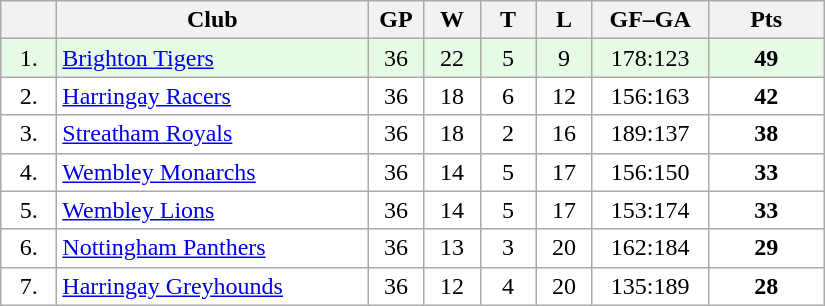<table class="wikitable">
<tr>
<th width="30"></th>
<th width="200">Club</th>
<th width="30">GP</th>
<th width="30">W</th>
<th width="30">T</th>
<th width="30">L</th>
<th width="70">GF–GA</th>
<th width="70">Pts</th>
</tr>
<tr bgcolor="#e6fae6" align="center">
<td>1.</td>
<td align="left"><a href='#'>Brighton Tigers</a></td>
<td>36</td>
<td>22</td>
<td>5</td>
<td>9</td>
<td>178:123</td>
<td><strong>49</strong></td>
</tr>
<tr bgcolor="#FFFFFF" align="center">
<td>2.</td>
<td align="left"><a href='#'>Harringay Racers</a></td>
<td>36</td>
<td>18</td>
<td>6</td>
<td>12</td>
<td>156:163</td>
<td><strong>42</strong></td>
</tr>
<tr bgcolor="#FFFFFF" align="center">
<td>3.</td>
<td align="left"><a href='#'>Streatham Royals</a></td>
<td>36</td>
<td>18</td>
<td>2</td>
<td>16</td>
<td>189:137</td>
<td><strong>38</strong></td>
</tr>
<tr bgcolor="#FFFFFF" align="center">
<td>4.</td>
<td align="left"><a href='#'>Wembley Monarchs</a></td>
<td>36</td>
<td>14</td>
<td>5</td>
<td>17</td>
<td>156:150</td>
<td><strong>33</strong></td>
</tr>
<tr bgcolor="#FFFFFF" align="center">
<td>5.</td>
<td align="left"><a href='#'>Wembley Lions</a></td>
<td>36</td>
<td>14</td>
<td>5</td>
<td>17</td>
<td>153:174</td>
<td><strong>33</strong></td>
</tr>
<tr bgcolor="#FFFFFF" align="center">
<td>6.</td>
<td align="left"><a href='#'>Nottingham Panthers</a></td>
<td>36</td>
<td>13</td>
<td>3</td>
<td>20</td>
<td>162:184</td>
<td><strong>29</strong></td>
</tr>
<tr bgcolor="#FFFFFF" align="center">
<td>7.</td>
<td align="left"><a href='#'>Harringay Greyhounds</a></td>
<td>36</td>
<td>12</td>
<td>4</td>
<td>20</td>
<td>135:189</td>
<td><strong>28</strong></td>
</tr>
</table>
